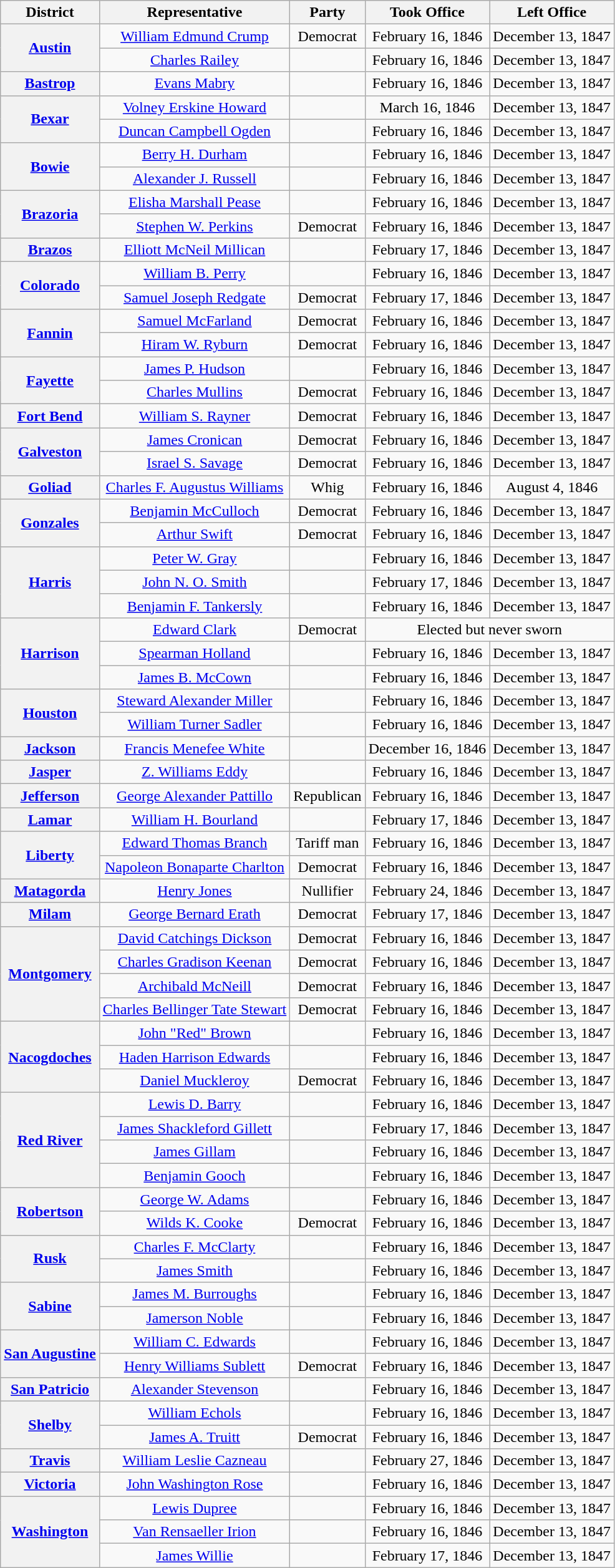<table class="wikitable" style="text-align:center">
<tr>
<th>District</th>
<th>Representative</th>
<th>Party</th>
<th>Took Office</th>
<th>Left Office</th>
</tr>
<tr>
<th rowspan=2><a href='#'>Austin</a></th>
<td><a href='#'>William Edmund Crump</a></td>
<td>Democrat</td>
<td>February 16, 1846</td>
<td>December 13, 1847</td>
</tr>
<tr>
<td><a href='#'>Charles Railey</a></td>
<td></td>
<td>February 16, 1846</td>
<td>December 13, 1847</td>
</tr>
<tr>
<th><a href='#'>Bastrop</a></th>
<td><a href='#'>Evans Mabry</a></td>
<td></td>
<td>February 16, 1846</td>
<td>December 13, 1847</td>
</tr>
<tr>
<th rowspan=2><a href='#'>Bexar</a></th>
<td><a href='#'>Volney Erskine Howard</a></td>
<td></td>
<td>March 16, 1846</td>
<td>December 13, 1847</td>
</tr>
<tr>
<td><a href='#'>Duncan Campbell Ogden</a></td>
<td></td>
<td>February 16, 1846</td>
<td>December 13, 1847</td>
</tr>
<tr>
<th rowspan=2><a href='#'>Bowie</a></th>
<td><a href='#'>Berry H. Durham</a></td>
<td></td>
<td>February 16, 1846</td>
<td>December 13, 1847</td>
</tr>
<tr>
<td><a href='#'>Alexander J. Russell</a></td>
<td></td>
<td>February 16, 1846</td>
<td>December 13, 1847</td>
</tr>
<tr>
<th rowspan=2><a href='#'>Brazoria</a></th>
<td><a href='#'>Elisha Marshall Pease</a></td>
<td></td>
<td>February 16, 1846</td>
<td>December 13, 1847</td>
</tr>
<tr>
<td><a href='#'>Stephen W. Perkins</a></td>
<td>Democrat</td>
<td>February 16, 1846</td>
<td>December 13, 1847</td>
</tr>
<tr>
<th><a href='#'>Brazos</a></th>
<td><a href='#'>Elliott McNeil Millican</a></td>
<td></td>
<td>February 17, 1846</td>
<td>December 13, 1847</td>
</tr>
<tr>
<th rowspan=2><a href='#'>Colorado</a></th>
<td><a href='#'>William B. Perry</a></td>
<td></td>
<td>February 16, 1846</td>
<td>December 13, 1847</td>
</tr>
<tr>
<td><a href='#'>Samuel Joseph Redgate</a></td>
<td>Democrat</td>
<td>February 17, 1846</td>
<td>December 13, 1847</td>
</tr>
<tr>
<th rowspan=2><a href='#'>Fannin</a></th>
<td><a href='#'>Samuel McFarland</a></td>
<td>Democrat</td>
<td>February 16, 1846</td>
<td>December 13, 1847</td>
</tr>
<tr>
<td><a href='#'>Hiram W. Ryburn</a></td>
<td>Democrat</td>
<td>February 16, 1846</td>
<td>December 13, 1847</td>
</tr>
<tr>
<th rowspan=2><a href='#'>Fayette</a></th>
<td><a href='#'>James P. Hudson</a></td>
<td></td>
<td>February 16, 1846</td>
<td>December 13, 1847</td>
</tr>
<tr>
<td><a href='#'>Charles Mullins</a></td>
<td>Democrat</td>
<td>February 16, 1846</td>
<td>December 13, 1847</td>
</tr>
<tr>
<th><a href='#'>Fort Bend</a></th>
<td><a href='#'>William S. Rayner</a></td>
<td>Democrat</td>
<td>February 16, 1846</td>
<td>December 13, 1847</td>
</tr>
<tr>
<th rowspan=2><a href='#'>Galveston</a></th>
<td><a href='#'>James Cronican</a></td>
<td>Democrat</td>
<td>February 16, 1846</td>
<td>December 13, 1847</td>
</tr>
<tr>
<td><a href='#'>Israel S. Savage</a></td>
<td>Democrat</td>
<td>February 16, 1846</td>
<td>December 13, 1847</td>
</tr>
<tr>
<th><a href='#'>Goliad</a></th>
<td><a href='#'>Charles F. Augustus Williams</a></td>
<td>Whig</td>
<td>February 16, 1846</td>
<td>August 4, 1846</td>
</tr>
<tr>
<th rowspan=2><a href='#'>Gonzales</a></th>
<td><a href='#'>Benjamin McCulloch</a></td>
<td>Democrat</td>
<td>February 16, 1846</td>
<td>December 13, 1847</td>
</tr>
<tr>
<td><a href='#'>Arthur Swift</a></td>
<td>Democrat</td>
<td>February 16, 1846</td>
<td>December 13, 1847</td>
</tr>
<tr>
<th rowspan=3><a href='#'>Harris</a></th>
<td><a href='#'>Peter W. Gray</a></td>
<td></td>
<td>February 16, 1846</td>
<td>December 13, 1847</td>
</tr>
<tr>
<td><a href='#'>John N. O. Smith</a></td>
<td></td>
<td>February 17, 1846</td>
<td>December 13, 1847</td>
</tr>
<tr>
<td><a href='#'>Benjamin F. Tankersly</a></td>
<td></td>
<td>February 16, 1846</td>
<td>December 13, 1847</td>
</tr>
<tr>
<th rowspan=3><a href='#'>Harrison</a></th>
<td><a href='#'>Edward Clark</a></td>
<td>Democrat</td>
<td colspan=2>Elected but never sworn</td>
</tr>
<tr>
<td><a href='#'>Spearman Holland</a></td>
<td></td>
<td>February 16, 1846</td>
<td>December 13, 1847</td>
</tr>
<tr>
<td><a href='#'>James B. McCown</a></td>
<td></td>
<td>February 16, 1846</td>
<td>December 13, 1847</td>
</tr>
<tr>
<th rowspan=2><a href='#'>Houston</a></th>
<td><a href='#'>Steward Alexander Miller</a></td>
<td></td>
<td>February 16, 1846</td>
<td>December 13, 1847</td>
</tr>
<tr>
<td><a href='#'>William Turner Sadler</a></td>
<td></td>
<td>February 16, 1846</td>
<td>December 13, 1847</td>
</tr>
<tr>
<th><a href='#'>Jackson</a></th>
<td><a href='#'>Francis Menefee White</a></td>
<td></td>
<td>December 16, 1846</td>
<td>December 13, 1847</td>
</tr>
<tr>
<th><a href='#'>Jasper</a></th>
<td><a href='#'>Z. Williams Eddy</a></td>
<td></td>
<td>February 16, 1846</td>
<td>December 13, 1847</td>
</tr>
<tr>
<th><a href='#'>Jefferson</a></th>
<td><a href='#'>George Alexander Pattillo</a></td>
<td>Republican</td>
<td>February 16, 1846</td>
<td>December 13, 1847</td>
</tr>
<tr>
<th><a href='#'>Lamar</a></th>
<td><a href='#'>William H. Bourland</a></td>
<td></td>
<td>February 17, 1846</td>
<td>December 13, 1847</td>
</tr>
<tr>
<th rowspan=2><a href='#'>Liberty</a></th>
<td><a href='#'>Edward Thomas Branch</a></td>
<td>Tariff man</td>
<td>February 16, 1846</td>
<td>December 13, 1847</td>
</tr>
<tr>
<td><a href='#'>Napoleon Bonaparte Charlton</a></td>
<td>Democrat</td>
<td>February 16, 1846</td>
<td>December 13, 1847</td>
</tr>
<tr>
<th><a href='#'>Matagorda</a></th>
<td><a href='#'>Henry Jones</a></td>
<td>Nullifier</td>
<td>February 24, 1846</td>
<td>December 13, 1847</td>
</tr>
<tr>
<th><a href='#'>Milam</a></th>
<td><a href='#'>George Bernard Erath</a></td>
<td>Democrat</td>
<td>February 17, 1846</td>
<td>December 13, 1847</td>
</tr>
<tr>
<th rowspan=4><a href='#'>Montgomery</a></th>
<td><a href='#'>David Catchings Dickson</a></td>
<td>Democrat</td>
<td>February 16, 1846</td>
<td>December 13, 1847</td>
</tr>
<tr>
<td><a href='#'>Charles Gradison Keenan</a></td>
<td>Democrat</td>
<td>February 16, 1846</td>
<td>December 13, 1847</td>
</tr>
<tr>
<td><a href='#'>Archibald McNeill</a></td>
<td>Democrat</td>
<td>February 16, 1846</td>
<td>December 13, 1847</td>
</tr>
<tr>
<td><a href='#'>Charles Bellinger Tate Stewart</a></td>
<td>Democrat</td>
<td>February 16, 1846</td>
<td>December 13, 1847</td>
</tr>
<tr>
<th rowspan=3><a href='#'>Nacogdoches</a></th>
<td><a href='#'>John "Red" Brown</a></td>
<td></td>
<td>February 16, 1846</td>
<td>December 13, 1847</td>
</tr>
<tr>
<td><a href='#'>Haden Harrison Edwards</a></td>
<td> </td>
<td>February 16, 1846</td>
<td>December 13, 1847</td>
</tr>
<tr>
<td><a href='#'>Daniel Muckleroy</a></td>
<td>Democrat</td>
<td>February 16, 1846</td>
<td>December 13, 1847</td>
</tr>
<tr>
<th rowspan=4><a href='#'>Red River</a></th>
<td><a href='#'>Lewis D. Barry</a></td>
<td></td>
<td>February 16, 1846</td>
<td>December 13, 1847</td>
</tr>
<tr>
<td><a href='#'>James Shackleford Gillett</a></td>
<td></td>
<td>February 17, 1846</td>
<td>December 13, 1847</td>
</tr>
<tr>
<td><a href='#'>James Gillam</a></td>
<td></td>
<td>February 16, 1846</td>
<td>December 13, 1847</td>
</tr>
<tr>
<td><a href='#'>Benjamin Gooch</a></td>
<td></td>
<td>February 16, 1846</td>
<td>December 13, 1847</td>
</tr>
<tr>
<th rowspan=2><a href='#'>Robertson</a></th>
<td><a href='#'>George W. Adams</a></td>
<td></td>
<td>February 16, 1846</td>
<td>December 13, 1847</td>
</tr>
<tr>
<td><a href='#'>Wilds K. Cooke</a></td>
<td>Democrat</td>
<td>February 16, 1846</td>
<td>December 13, 1847</td>
</tr>
<tr>
<th rowspan=2><a href='#'>Rusk</a></th>
<td><a href='#'>Charles F. McClarty</a></td>
<td></td>
<td>February 16, 1846</td>
<td>December 13, 1847</td>
</tr>
<tr>
<td><a href='#'>James Smith</a></td>
<td></td>
<td>February 16, 1846</td>
<td>December 13, 1847</td>
</tr>
<tr>
<th rowspan=2><a href='#'>Sabine</a></th>
<td><a href='#'>James M. Burroughs</a></td>
<td></td>
<td>February 16, 1846</td>
<td>December 13, 1847</td>
</tr>
<tr>
<td><a href='#'>Jamerson Noble</a></td>
<td></td>
<td>February 16, 1846</td>
<td>December 13, 1847</td>
</tr>
<tr>
<th rowspan=2><a href='#'>San Augustine</a></th>
<td><a href='#'>William C. Edwards</a></td>
<td></td>
<td>February 16, 1846</td>
<td>December 13, 1847</td>
</tr>
<tr>
<td><a href='#'>Henry Williams Sublett</a></td>
<td>Democrat</td>
<td>February 16, 1846</td>
<td>December 13, 1847</td>
</tr>
<tr>
<th><a href='#'>San Patricio</a></th>
<td><a href='#'>Alexander Stevenson</a></td>
<td></td>
<td>February 16, 1846</td>
<td>December 13, 1847</td>
</tr>
<tr>
<th rowspan=2><a href='#'>Shelby</a></th>
<td><a href='#'>William Echols</a></td>
<td></td>
<td>February 16, 1846</td>
<td>December 13, 1847</td>
</tr>
<tr>
<td><a href='#'>James A. Truitt</a></td>
<td>Democrat</td>
<td>February 16, 1846</td>
<td>December 13, 1847</td>
</tr>
<tr>
<th><a href='#'>Travis</a></th>
<td><a href='#'>William Leslie Cazneau</a></td>
<td></td>
<td>February 27, 1846</td>
<td>December 13, 1847</td>
</tr>
<tr>
<th><a href='#'>Victoria</a></th>
<td><a href='#'>John Washington Rose</a></td>
<td></td>
<td>February 16, 1846</td>
<td>December 13, 1847</td>
</tr>
<tr>
<th rowspan=3><a href='#'>Washington</a></th>
<td><a href='#'>Lewis Dupree</a></td>
<td></td>
<td>February 16, 1846</td>
<td>December 13, 1847</td>
</tr>
<tr>
<td><a href='#'>Van Rensaeller Irion</a></td>
<td></td>
<td>February 16, 1846</td>
<td>December 13, 1847</td>
</tr>
<tr>
<td><a href='#'>James Willie</a></td>
<td></td>
<td>February 17, 1846</td>
<td>December 13, 1847</td>
</tr>
</table>
